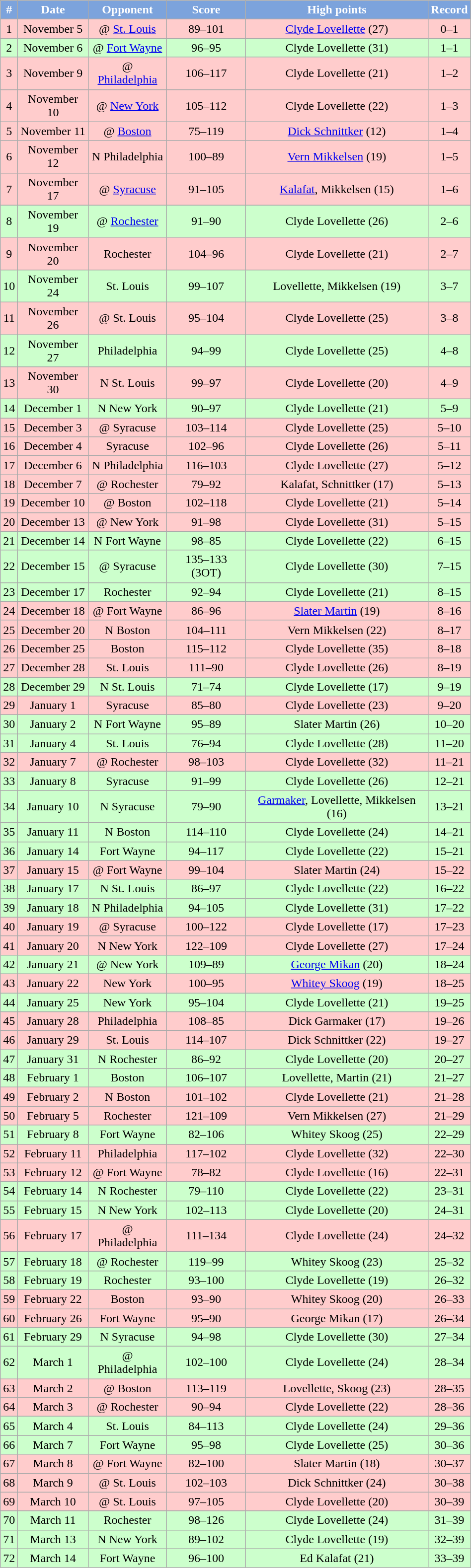<table class="wikitable" width="50%">
<tr align="center"  style="background:#7CA3DC; color:#FFFFFF;">
<td><strong>#</strong></td>
<td><strong>Date</strong></td>
<td><strong>Opponent</strong></td>
<td><strong>Score</strong></td>
<td><strong>High points</strong></td>
<td><strong>Record</strong></td>
</tr>
<tr align="center" bgcolor="ffcccc">
<td>1</td>
<td>November 5</td>
<td>@ <a href='#'>St. Louis</a></td>
<td>89–101</td>
<td><a href='#'>Clyde Lovellette</a> (27)</td>
<td>0–1</td>
</tr>
<tr align="center" bgcolor="ccffcc">
<td>2</td>
<td>November 6</td>
<td>@ <a href='#'>Fort Wayne</a></td>
<td>96–95</td>
<td>Clyde Lovellette (31)</td>
<td>1–1</td>
</tr>
<tr align="center" bgcolor="ffcccc">
<td>3</td>
<td>November 9</td>
<td>@ <a href='#'>Philadelphia</a></td>
<td>106–117</td>
<td>Clyde Lovellette (21)</td>
<td>1–2</td>
</tr>
<tr align="center" bgcolor="ffcccc">
<td>4</td>
<td>November 10</td>
<td>@ <a href='#'>New York</a></td>
<td>105–112</td>
<td>Clyde Lovellette (22)</td>
<td>1–3</td>
</tr>
<tr align="center" bgcolor="ffcccc">
<td>5</td>
<td>November 11</td>
<td>@ <a href='#'>Boston</a></td>
<td>75–119</td>
<td><a href='#'>Dick Schnittker</a> (12)</td>
<td>1–4</td>
</tr>
<tr align="center" bgcolor="ffcccc">
<td>6</td>
<td>November 12</td>
<td>N Philadelphia</td>
<td>100–89</td>
<td><a href='#'>Vern Mikkelsen</a> (19)</td>
<td>1–5</td>
</tr>
<tr align="center" bgcolor="ffcccc">
<td>7</td>
<td>November 17</td>
<td>@ <a href='#'>Syracuse</a></td>
<td>91–105</td>
<td><a href='#'>Kalafat</a>, Mikkelsen (15)</td>
<td>1–6</td>
</tr>
<tr align="center" bgcolor="ccffcc">
<td>8</td>
<td>November 19</td>
<td>@ <a href='#'>Rochester</a></td>
<td>91–90</td>
<td>Clyde Lovellette (26)</td>
<td>2–6</td>
</tr>
<tr align="center" bgcolor="ffcccc">
<td>9</td>
<td>November 20</td>
<td>Rochester</td>
<td>104–96</td>
<td>Clyde Lovellette (21)</td>
<td>2–7</td>
</tr>
<tr align="center" bgcolor="ccffcc">
<td>10</td>
<td>November 24</td>
<td>St. Louis</td>
<td>99–107</td>
<td>Lovellette, Mikkelsen (19)</td>
<td>3–7</td>
</tr>
<tr align="center" bgcolor="ffcccc">
<td>11</td>
<td>November 26</td>
<td>@ St. Louis</td>
<td>95–104</td>
<td>Clyde Lovellette (25)</td>
<td>3–8</td>
</tr>
<tr align="center" bgcolor="ccffcc">
<td>12</td>
<td>November 27</td>
<td>Philadelphia</td>
<td>94–99</td>
<td>Clyde Lovellette (25)</td>
<td>4–8</td>
</tr>
<tr align="center" bgcolor="ffcccc">
<td>13</td>
<td>November 30</td>
<td>N St. Louis</td>
<td>99–97</td>
<td>Clyde Lovellette (20)</td>
<td>4–9</td>
</tr>
<tr align="center" bgcolor="ccffcc">
<td>14</td>
<td>December 1</td>
<td>N New York</td>
<td>90–97</td>
<td>Clyde Lovellette (21)</td>
<td>5–9</td>
</tr>
<tr align="center" bgcolor="ffcccc">
<td>15</td>
<td>December 3</td>
<td>@ Syracuse</td>
<td>103–114</td>
<td>Clyde Lovellette (25)</td>
<td>5–10</td>
</tr>
<tr align="center" bgcolor="ffcccc">
<td>16</td>
<td>December 4</td>
<td>Syracuse</td>
<td>102–96</td>
<td>Clyde Lovellette (26)</td>
<td>5–11</td>
</tr>
<tr align="center" bgcolor="ffcccc">
<td>17</td>
<td>December 6</td>
<td>N Philadelphia</td>
<td>116–103</td>
<td>Clyde Lovellette (27)</td>
<td>5–12</td>
</tr>
<tr align="center" bgcolor="ffcccc">
<td>18</td>
<td>December 7</td>
<td>@ Rochester</td>
<td>79–92</td>
<td>Kalafat, Schnittker (17)</td>
<td>5–13</td>
</tr>
<tr align="center" bgcolor="ffcccc">
<td>19</td>
<td>December 10</td>
<td>@ Boston</td>
<td>102–118</td>
<td>Clyde Lovellette (21)</td>
<td>5–14</td>
</tr>
<tr align="center" bgcolor="ffcccc">
<td>20</td>
<td>December 13</td>
<td>@ New York</td>
<td>91–98</td>
<td>Clyde Lovellette (31)</td>
<td>5–15</td>
</tr>
<tr align="center" bgcolor="ccffcc">
<td>21</td>
<td>December 14</td>
<td>N Fort Wayne</td>
<td>98–85</td>
<td>Clyde Lovellette (22)</td>
<td>6–15</td>
</tr>
<tr align="center" bgcolor="ccffcc">
<td>22</td>
<td>December 15</td>
<td>@ Syracuse</td>
<td>135–133 (3OT)</td>
<td>Clyde Lovellette (30)</td>
<td>7–15</td>
</tr>
<tr align="center" bgcolor="ccffcc">
<td>23</td>
<td>December 17</td>
<td>Rochester</td>
<td>92–94</td>
<td>Clyde Lovellette (21)</td>
<td>8–15</td>
</tr>
<tr align="center" bgcolor="ffcccc">
<td>24</td>
<td>December 18</td>
<td>@ Fort Wayne</td>
<td>86–96</td>
<td><a href='#'>Slater Martin</a> (19)</td>
<td>8–16</td>
</tr>
<tr align="center" bgcolor="ffcccc">
<td>25</td>
<td>December 20</td>
<td>N Boston</td>
<td>104–111</td>
<td>Vern Mikkelsen (22)</td>
<td>8–17</td>
</tr>
<tr align="center" bgcolor="ffcccc">
<td>26</td>
<td>December 25</td>
<td>Boston</td>
<td>115–112</td>
<td>Clyde Lovellette (35)</td>
<td>8–18</td>
</tr>
<tr align="center" bgcolor="ffcccc">
<td>27</td>
<td>December 28</td>
<td>St. Louis</td>
<td>111–90</td>
<td>Clyde Lovellette (26)</td>
<td>8–19</td>
</tr>
<tr align="center" bgcolor="ccffcc">
<td>28</td>
<td>December 29</td>
<td>N St. Louis</td>
<td>71–74</td>
<td>Clyde Lovellette (17)</td>
<td>9–19</td>
</tr>
<tr align="center" bgcolor="ffcccc">
<td>29</td>
<td>January 1</td>
<td>Syracuse</td>
<td>85–80</td>
<td>Clyde Lovellette (23)</td>
<td>9–20</td>
</tr>
<tr align="center" bgcolor="ccffcc">
<td>30</td>
<td>January 2</td>
<td>N Fort Wayne</td>
<td>95–89</td>
<td>Slater Martin (26)</td>
<td>10–20</td>
</tr>
<tr align="center" bgcolor="ccffcc">
<td>31</td>
<td>January 4</td>
<td>St. Louis</td>
<td>76–94</td>
<td>Clyde Lovellette (28)</td>
<td>11–20</td>
</tr>
<tr align="center" bgcolor="ffcccc">
<td>32</td>
<td>January 7</td>
<td>@ Rochester</td>
<td>98–103</td>
<td>Clyde Lovellette (32)</td>
<td>11–21</td>
</tr>
<tr align="center" bgcolor="ccffcc">
<td>33</td>
<td>January 8</td>
<td>Syracuse</td>
<td>91–99</td>
<td>Clyde Lovellette (26)</td>
<td>12–21</td>
</tr>
<tr align="center" bgcolor="ccffcc">
<td>34</td>
<td>January 10</td>
<td>N Syracuse</td>
<td>79–90</td>
<td><a href='#'>Garmaker</a>, Lovellette, Mikkelsen (16)</td>
<td>13–21</td>
</tr>
<tr align="center" bgcolor="ccffcc">
<td>35</td>
<td>January 11</td>
<td>N Boston</td>
<td>114–110</td>
<td>Clyde Lovellette (24)</td>
<td>14–21</td>
</tr>
<tr align="center" bgcolor="ccffcc">
<td>36</td>
<td>January 14</td>
<td>Fort Wayne</td>
<td>94–117</td>
<td>Clyde Lovellette (22)</td>
<td>15–21</td>
</tr>
<tr align="center" bgcolor="ffcccc">
<td>37</td>
<td>January 15</td>
<td>@ Fort Wayne</td>
<td>99–104</td>
<td>Slater Martin (24)</td>
<td>15–22</td>
</tr>
<tr align="center" bgcolor="ccffcc">
<td>38</td>
<td>January 17</td>
<td>N St. Louis</td>
<td>86–97</td>
<td>Clyde Lovellette (22)</td>
<td>16–22</td>
</tr>
<tr align="center" bgcolor="ccffcc">
<td>39</td>
<td>January 18</td>
<td>N Philadelphia</td>
<td>94–105</td>
<td>Clyde Lovellette (31)</td>
<td>17–22</td>
</tr>
<tr align="center" bgcolor="ffcccc">
<td>40</td>
<td>January 19</td>
<td>@ Syracuse</td>
<td>100–122</td>
<td>Clyde Lovellette (17)</td>
<td>17–23</td>
</tr>
<tr align="center" bgcolor="ffcccc">
<td>41</td>
<td>January 20</td>
<td>N New York</td>
<td>122–109</td>
<td>Clyde Lovellette (27)</td>
<td>17–24</td>
</tr>
<tr align="center" bgcolor="ccffcc">
<td>42</td>
<td>January 21</td>
<td>@ New York</td>
<td>109–89</td>
<td><a href='#'>George Mikan</a> (20)</td>
<td>18–24</td>
</tr>
<tr align="center" bgcolor="ffcccc">
<td>43</td>
<td>January 22</td>
<td>New York</td>
<td>100–95</td>
<td><a href='#'>Whitey Skoog</a> (19)</td>
<td>18–25</td>
</tr>
<tr align="center" bgcolor="ccffcc">
<td>44</td>
<td>January 25</td>
<td>New York</td>
<td>95–104</td>
<td>Clyde Lovellette (21)</td>
<td>19–25</td>
</tr>
<tr align="center" bgcolor="ffcccc">
<td>45</td>
<td>January 28</td>
<td>Philadelphia</td>
<td>108–85</td>
<td>Dick Garmaker (17)</td>
<td>19–26</td>
</tr>
<tr align="center" bgcolor="ffcccc">
<td>46</td>
<td>January 29</td>
<td>St. Louis</td>
<td>114–107</td>
<td>Dick Schnittker (22)</td>
<td>19–27</td>
</tr>
<tr align="center" bgcolor="ccffcc">
<td>47</td>
<td>January 31</td>
<td>N Rochester</td>
<td>86–92</td>
<td>Clyde Lovellette (20)</td>
<td>20–27</td>
</tr>
<tr align="center" bgcolor="ccffcc">
<td>48</td>
<td>February 1</td>
<td>Boston</td>
<td>106–107</td>
<td>Lovellette, Martin (21)</td>
<td>21–27</td>
</tr>
<tr align="center" bgcolor="ffcccc">
<td>49</td>
<td>February 2</td>
<td>N Boston</td>
<td>101–102</td>
<td>Clyde Lovellette (21)</td>
<td>21–28</td>
</tr>
<tr align="center" bgcolor="ffcccc">
<td>50</td>
<td>February 5</td>
<td>Rochester</td>
<td>121–109</td>
<td>Vern Mikkelsen (27)</td>
<td>21–29</td>
</tr>
<tr align="center" bgcolor="ccffcc">
<td>51</td>
<td>February 8</td>
<td>Fort Wayne</td>
<td>82–106</td>
<td>Whitey Skoog (25)</td>
<td>22–29</td>
</tr>
<tr align="center" bgcolor="ffcccc">
<td>52</td>
<td>February 11</td>
<td>Philadelphia</td>
<td>117–102</td>
<td>Clyde Lovellette (32)</td>
<td>22–30</td>
</tr>
<tr align="center" bgcolor="ffcccc">
<td>53</td>
<td>February 12</td>
<td>@ Fort Wayne</td>
<td>78–82</td>
<td>Clyde Lovellette (16)</td>
<td>22–31</td>
</tr>
<tr align="center" bgcolor="ccffcc">
<td>54</td>
<td>February 14</td>
<td>N Rochester</td>
<td>79–110</td>
<td>Clyde Lovellette (22)</td>
<td>23–31</td>
</tr>
<tr align="center" bgcolor="ccffcc">
<td>55</td>
<td>February 15</td>
<td>N New York</td>
<td>102–113</td>
<td>Clyde Lovellette (20)</td>
<td>24–31</td>
</tr>
<tr align="center" bgcolor="ffcccc">
<td>56</td>
<td>February 17</td>
<td>@ Philadelphia</td>
<td>111–134</td>
<td>Clyde Lovellette (24)</td>
<td>24–32</td>
</tr>
<tr align="center" bgcolor="ccffcc">
<td>57</td>
<td>February 18</td>
<td>@ Rochester</td>
<td>119–99</td>
<td>Whitey Skoog (23)</td>
<td>25–32</td>
</tr>
<tr align="center" bgcolor="ccffcc">
<td>58</td>
<td>February 19</td>
<td>Rochester</td>
<td>93–100</td>
<td>Clyde Lovellette (19)</td>
<td>26–32</td>
</tr>
<tr align="center" bgcolor="ffcccc">
<td>59</td>
<td>February 22</td>
<td>Boston</td>
<td>93–90</td>
<td>Whitey Skoog (20)</td>
<td>26–33</td>
</tr>
<tr align="center" bgcolor="ffcccc">
<td>60</td>
<td>February 26</td>
<td>Fort Wayne</td>
<td>95–90</td>
<td>George Mikan (17)</td>
<td>26–34</td>
</tr>
<tr align="center" bgcolor="ccffcc">
<td>61</td>
<td>February 29</td>
<td>N Syracuse</td>
<td>94–98</td>
<td>Clyde Lovellette (30)</td>
<td>27–34</td>
</tr>
<tr align="center" bgcolor="ccffcc">
<td>62</td>
<td>March 1</td>
<td>@ Philadelphia</td>
<td>102–100</td>
<td>Clyde Lovellette (24)</td>
<td>28–34</td>
</tr>
<tr align="center" bgcolor="ffcccc">
<td>63</td>
<td>March 2</td>
<td>@ Boston</td>
<td>113–119</td>
<td>Lovellette, Skoog (23)</td>
<td>28–35</td>
</tr>
<tr align="center" bgcolor="ffcccc">
<td>64</td>
<td>March 3</td>
<td>@ Rochester</td>
<td>90–94</td>
<td>Clyde Lovellette (22)</td>
<td>28–36</td>
</tr>
<tr align="center" bgcolor="ccffcc">
<td>65</td>
<td>March 4</td>
<td>St. Louis</td>
<td>84–113</td>
<td>Clyde Lovellette (24)</td>
<td>29–36</td>
</tr>
<tr align="center" bgcolor="ccffcc">
<td>66</td>
<td>March 7</td>
<td>Fort Wayne</td>
<td>95–98</td>
<td>Clyde Lovellette (25)</td>
<td>30–36</td>
</tr>
<tr align="center" bgcolor="ffcccc">
<td>67</td>
<td>March 8</td>
<td>@ Fort Wayne</td>
<td>82–100</td>
<td>Slater Martin (18)</td>
<td>30–37</td>
</tr>
<tr align="center" bgcolor="ffcccc">
<td>68</td>
<td>March 9</td>
<td>@ St. Louis</td>
<td>102–103</td>
<td>Dick Schnittker (24)</td>
<td>30–38</td>
</tr>
<tr align="center" bgcolor="ffcccc">
<td>69</td>
<td>March 10</td>
<td>@ St. Louis</td>
<td>97–105</td>
<td>Clyde Lovellette (20)</td>
<td>30–39</td>
</tr>
<tr align="center" bgcolor="ccffcc">
<td>70</td>
<td>March 11</td>
<td>Rochester</td>
<td>98–126</td>
<td>Clyde Lovellette (24)</td>
<td>31–39</td>
</tr>
<tr align="center" bgcolor="ccffcc">
<td>71</td>
<td>March 13</td>
<td>N New York</td>
<td>89–102</td>
<td>Clyde Lovellette (19)</td>
<td>32–39</td>
</tr>
<tr align="center" bgcolor="ccffcc">
<td>72</td>
<td>March 14</td>
<td>Fort Wayne</td>
<td>96–100</td>
<td>Ed Kalafat (21)</td>
<td>33–39</td>
</tr>
</table>
